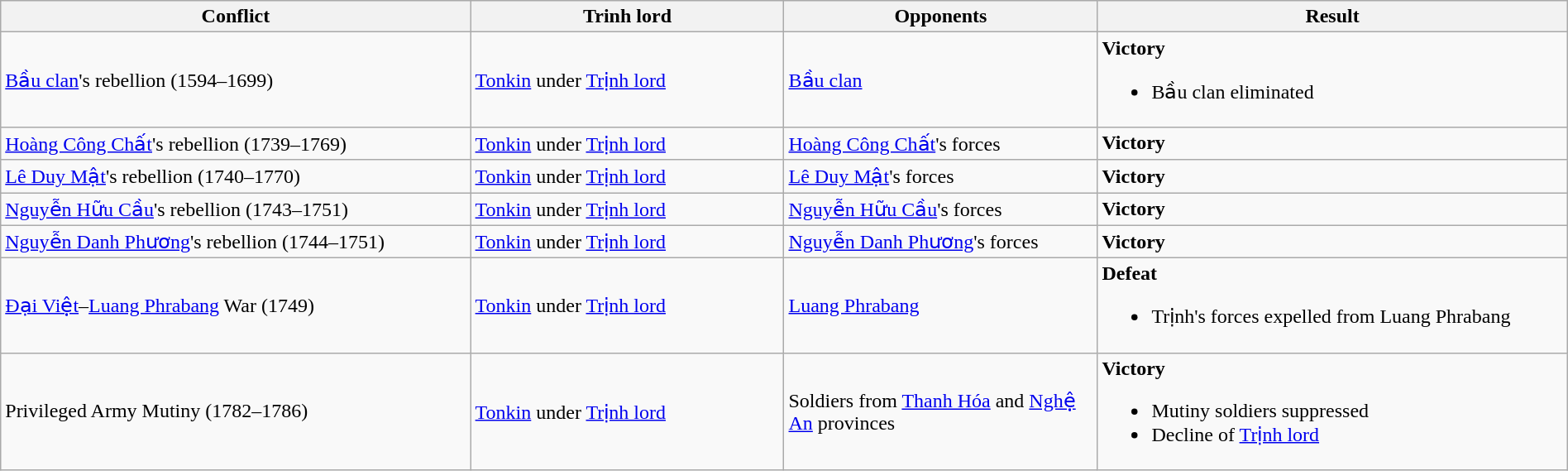<table class="wikitable" width="100%">
<tr>
<th width="30%">Conflict</th>
<th width="20%">Trinh lord</th>
<th width="20%">Opponents</th>
<th width="30%">Result</th>
</tr>
<tr>
<td><a href='#'>Bầu clan</a>'s rebellion (1594–1699)</td>
<td><a href='#'>Tonkin</a> under <a href='#'>Trịnh lord</a></td>
<td><a href='#'>Bầu clan</a></td>
<td><strong>Victory</strong><br><ul><li>Bầu clan eliminated</li></ul></td>
</tr>
<tr>
<td><a href='#'>Hoàng Công Chất</a>'s rebellion (1739–1769)</td>
<td><a href='#'>Tonkin</a> under <a href='#'>Trịnh lord</a></td>
<td><a href='#'>Hoàng Công Chất</a>'s forces</td>
<td><strong>Victory</strong></td>
</tr>
<tr>
<td><a href='#'>Lê Duy Mật</a>'s rebellion (1740–1770)</td>
<td><a href='#'>Tonkin</a> under <a href='#'>Trịnh lord</a></td>
<td><a href='#'>Lê Duy Mật</a>'s forces</td>
<td><strong>Victory</strong></td>
</tr>
<tr>
<td><a href='#'>Nguyễn Hữu Cầu</a>'s rebellion (1743–1751)</td>
<td><a href='#'>Tonkin</a> under <a href='#'>Trịnh lord</a></td>
<td><a href='#'>Nguyễn Hữu Cầu</a>'s forces</td>
<td><strong>Victory</strong></td>
</tr>
<tr>
<td><a href='#'>Nguyễn Danh Phương</a>'s rebellion (1744–1751)</td>
<td><a href='#'>Tonkin</a> under <a href='#'>Trịnh lord</a></td>
<td><a href='#'>Nguyễn Danh Phương</a>'s forces</td>
<td><strong>Victory</strong></td>
</tr>
<tr>
<td><a href='#'>Đại Việt</a>–<a href='#'>Luang Phrabang</a> War (1749)</td>
<td><a href='#'>Tonkin</a> under <a href='#'>Trịnh lord</a></td>
<td> <a href='#'>Luang Phrabang</a></td>
<td><strong>Defeat</strong><br><ul><li>Trịnh's forces expelled from Luang Phrabang</li></ul></td>
</tr>
<tr>
<td>Privileged Army Mutiny (1782–1786)</td>
<td><a href='#'>Tonkin</a> under <a href='#'>Trịnh lord</a></td>
<td>Soldiers from <a href='#'>Thanh Hóa</a> and <a href='#'>Nghệ An</a> provinces</td>
<td><strong>Victory</strong><br><ul><li>Mutiny soldiers suppressed</li><li>Decline of <a href='#'>Trịnh lord</a></li></ul></td>
</tr>
</table>
